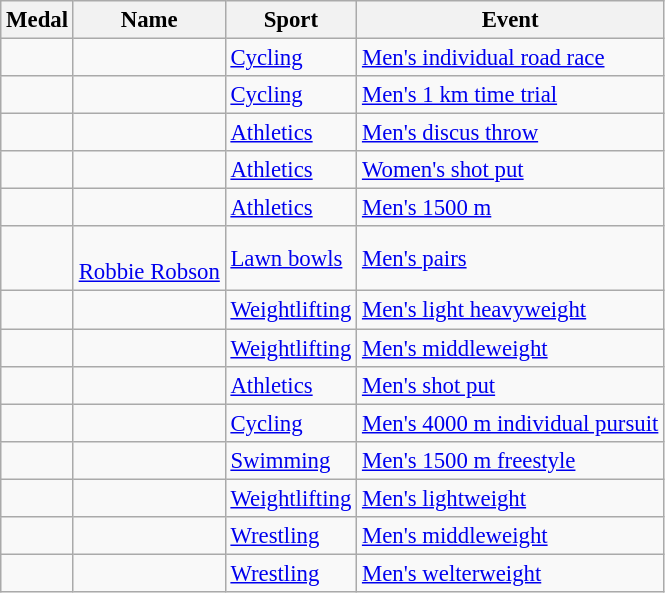<table class="wikitable sortable" style="font-size: 95%;">
<tr>
<th>Medal</th>
<th>Name</th>
<th>Sport</th>
<th>Event</th>
</tr>
<tr>
<td></td>
<td></td>
<td><a href='#'>Cycling</a></td>
<td><a href='#'>Men's individual road race</a></td>
</tr>
<tr>
<td></td>
<td></td>
<td><a href='#'>Cycling</a></td>
<td><a href='#'>Men's 1 km time trial</a></td>
</tr>
<tr>
<td></td>
<td></td>
<td><a href='#'>Athletics</a></td>
<td><a href='#'>Men's discus throw</a></td>
</tr>
<tr>
<td></td>
<td></td>
<td><a href='#'>Athletics</a></td>
<td><a href='#'>Women's shot put</a></td>
</tr>
<tr>
<td></td>
<td></td>
<td><a href='#'>Athletics</a></td>
<td><a href='#'>Men's 1500 m</a></td>
</tr>
<tr>
<td></td>
<td><br><a href='#'>Robbie Robson</a></td>
<td><a href='#'>Lawn bowls</a></td>
<td><a href='#'>Men's pairs</a></td>
</tr>
<tr>
<td></td>
<td></td>
<td><a href='#'>Weightlifting</a></td>
<td><a href='#'>Men's light heavyweight</a></td>
</tr>
<tr>
<td></td>
<td></td>
<td><a href='#'> Weightlifting</a></td>
<td><a href='#'>Men's middleweight</a></td>
</tr>
<tr>
<td></td>
<td></td>
<td><a href='#'>Athletics</a></td>
<td><a href='#'>Men's shot put</a></td>
</tr>
<tr>
<td></td>
<td></td>
<td><a href='#'>Cycling</a></td>
<td><a href='#'>Men's 4000 m individual pursuit</a></td>
</tr>
<tr>
<td></td>
<td></td>
<td><a href='#'>Swimming</a></td>
<td><a href='#'>Men's 1500 m freestyle</a></td>
</tr>
<tr>
<td></td>
<td></td>
<td><a href='#'>Weightlifting</a></td>
<td><a href='#'>Men's lightweight</a></td>
</tr>
<tr>
<td></td>
<td></td>
<td><a href='#'>Wrestling</a></td>
<td><a href='#'>Men's middleweight</a></td>
</tr>
<tr>
<td></td>
<td></td>
<td><a href='#'>Wrestling</a></td>
<td><a href='#'>Men's welterweight</a></td>
</tr>
</table>
